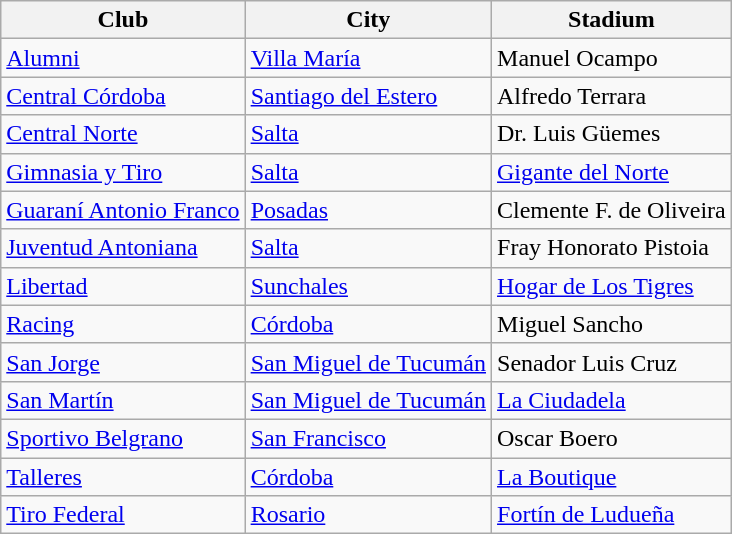<table class="wikitable sortable">
<tr>
<th>Club</th>
<th>City</th>
<th>Stadium</th>
</tr>
<tr>
<td> <a href='#'>Alumni</a></td>
<td><a href='#'>Villa María</a></td>
<td>Manuel Ocampo</td>
</tr>
<tr>
<td> <a href='#'>Central Córdoba</a></td>
<td><a href='#'>Santiago del Estero</a></td>
<td>Alfredo Terrara</td>
</tr>
<tr>
<td> <a href='#'>Central Norte</a></td>
<td><a href='#'>Salta</a></td>
<td>Dr. Luis Güemes</td>
</tr>
<tr>
<td> <a href='#'>Gimnasia y Tiro</a></td>
<td><a href='#'>Salta</a></td>
<td><a href='#'>Gigante del Norte</a></td>
</tr>
<tr>
<td> <a href='#'>Guaraní Antonio Franco</a></td>
<td><a href='#'>Posadas</a></td>
<td>Clemente F. de Oliveira</td>
</tr>
<tr>
<td> <a href='#'>Juventud Antoniana</a></td>
<td><a href='#'>Salta</a></td>
<td>Fray Honorato Pistoia</td>
</tr>
<tr>
<td> <a href='#'>Libertad</a></td>
<td><a href='#'>Sunchales</a></td>
<td><a href='#'>Hogar de Los Tigres</a></td>
</tr>
<tr>
<td> <a href='#'>Racing</a></td>
<td><a href='#'>Córdoba</a></td>
<td>Miguel Sancho</td>
</tr>
<tr>
<td> <a href='#'>San Jorge</a></td>
<td><a href='#'>San Miguel de Tucumán</a></td>
<td>Senador Luis Cruz</td>
</tr>
<tr>
<td> <a href='#'>San Martín</a></td>
<td><a href='#'>San Miguel de Tucumán</a></td>
<td><a href='#'>La Ciudadela</a></td>
</tr>
<tr>
<td> <a href='#'>Sportivo Belgrano</a></td>
<td><a href='#'>San Francisco</a></td>
<td>Oscar Boero</td>
</tr>
<tr>
<td> <a href='#'>Talleres</a></td>
<td><a href='#'>Córdoba</a></td>
<td><a href='#'>La Boutique</a></td>
</tr>
<tr>
<td> <a href='#'>Tiro Federal</a></td>
<td><a href='#'>Rosario</a></td>
<td><a href='#'>Fortín de Ludueña</a></td>
</tr>
</table>
